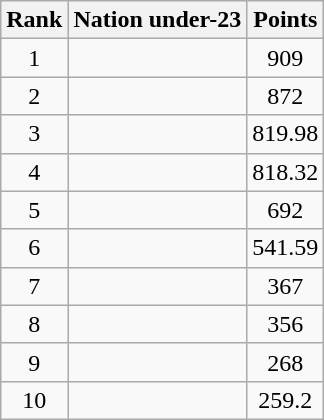<table class="wikitable sortable">
<tr>
<th>Rank</th>
<th>Nation under-23</th>
<th>Points</th>
</tr>
<tr>
<td align=center>1</td>
<td></td>
<td align=center>909</td>
</tr>
<tr>
<td align=center>2</td>
<td></td>
<td align=center>872</td>
</tr>
<tr>
<td align=center>3</td>
<td></td>
<td align=center>819.98</td>
</tr>
<tr>
<td align=center>4</td>
<td></td>
<td align=center>818.32</td>
</tr>
<tr>
<td align=center>5</td>
<td></td>
<td align=center>692</td>
</tr>
<tr>
<td align=center>6</td>
<td></td>
<td align=center>541.59</td>
</tr>
<tr>
<td align=center>7</td>
<td></td>
<td align=center>367</td>
</tr>
<tr>
<td align=center>8</td>
<td></td>
<td align=center>356</td>
</tr>
<tr>
<td align=center>9</td>
<td></td>
<td align=center>268</td>
</tr>
<tr>
<td align=center>10</td>
<td></td>
<td align=center>259.2</td>
</tr>
</table>
